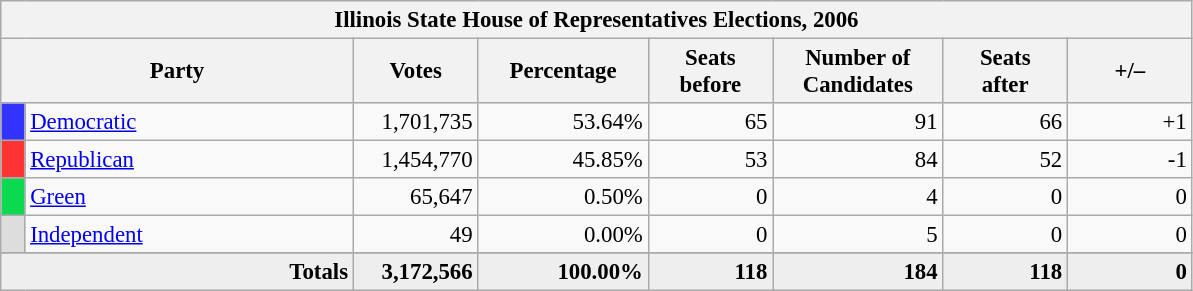<table class="wikitable" style="font-size: 95%;">
<tr style="background-color:#E9E9E9">
<th colspan="8">Illinois State House of Representatives Elections, 2006</th>
</tr>
<tr bgcolor="#EEEEEE" align="center">
<th colspan=2 style="width: 15em">Party</th>
<th style="width: 5em">Votes</th>
<th style="width: 7em">Percentage</th>
<th style="width: 5em">Seats<br>before</th>
<th style="width: 7em">Number of<br>Candidates</th>
<th style="width: 5em">Seats<br>after</th>
<th style="width: 5em">+/–</th>
</tr>
<tr>
<th style="background-color:#3333FF; width: 3px"></th>
<td style="width: 130px"><a href='#'>Democratic</a></td>
<td align="right">1,701,735</td>
<td align="right">53.64%</td>
<td align="right">65</td>
<td align="right">91</td>
<td align="right">66</td>
<td align="right">+1</td>
</tr>
<tr>
<th style="background-color:#FF3333; width: 3px"></th>
<td style="width: 130px"><a href='#'>Republican</a></td>
<td align="right">1,454,770</td>
<td align="right">45.85%</td>
<td align="right">53</td>
<td align="right">84</td>
<td align="right">52</td>
<td align="right">-1</td>
</tr>
<tr>
<th style="background-color:#0BDA51; width: 3px"></th>
<td style="width: 130px"><a href='#'>Green</a></td>
<td align="right">65,647</td>
<td align="right">0.50%</td>
<td align="right">0</td>
<td align="right">4</td>
<td align="right">0</td>
<td align="right">0</td>
</tr>
<tr>
<th style="background-color:#DDDDDD; width: 3px"></th>
<td style="width: 130px"><a href='#'>Independent</a></td>
<td align="right">49</td>
<td align="right">0.00%</td>
<td align="right">0</td>
<td align="right">5</td>
<td align="right">0</td>
<td align="right">0</td>
</tr>
<tr>
</tr>
<tr bgcolor="#EEEEEE">
<td colspan="2" align="right"><strong>Totals</strong></td>
<td align="right"><strong>3,172,566</strong></td>
<td align="right"><strong>100.00%</strong></td>
<td align="right"><strong>118</strong></td>
<td align="right"><strong>184</strong></td>
<td align="right"><strong>118</strong></td>
<td align="right"><strong>0</strong></td>
</tr>
</table>
